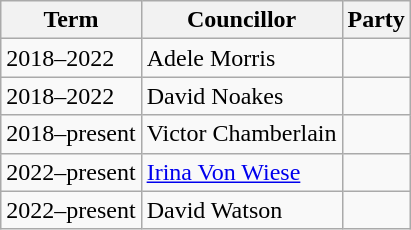<table class="wikitable">
<tr>
<th>Term</th>
<th>Councillor</th>
<th colspan=2>Party</th>
</tr>
<tr>
<td>2018–2022</td>
<td>Adele Morris</td>
<td></td>
</tr>
<tr>
<td>2018–2022</td>
<td>David Noakes</td>
<td></td>
</tr>
<tr>
<td>2018–present</td>
<td>Victor Chamberlain</td>
<td></td>
</tr>
<tr>
<td>2022–present</td>
<td><a href='#'>Irina Von Wiese</a></td>
<td></td>
</tr>
<tr>
<td>2022–present</td>
<td>David Watson</td>
<td></td>
</tr>
</table>
